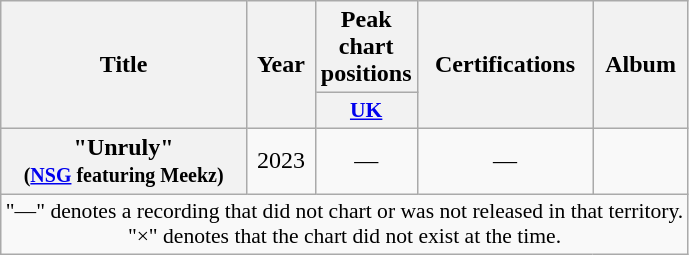<table class="wikitable plainrowheaders" style="text-align:center;">
<tr>
<th scope="col" rowspan="2">Title</th>
<th scope="col" rowspan="2">Year</th>
<th scope="col" colspan="1">Peak chart positions</th>
<th scope="col" rowspan="2">Certifications</th>
<th scope="col" rowspan="2">Album</th>
</tr>
<tr>
<th scope="col" style="width:3em;font-size:90%"><a href='#'>UK</a><br></th>
</tr>
<tr>
<th scope="row">"Unruly"<br><small>(<a href='#'>NSG</a> featuring Meekz)</small></th>
<td rowspan="1">2023</td>
<td>—</td>
<td>—</td>
<td></td>
</tr>
<tr>
<td colspan="6" style="font-size:90%">"—" denotes a recording that did not chart or was not released in that territory.<br>"×" denotes that the chart did not exist at the time.</td>
</tr>
</table>
